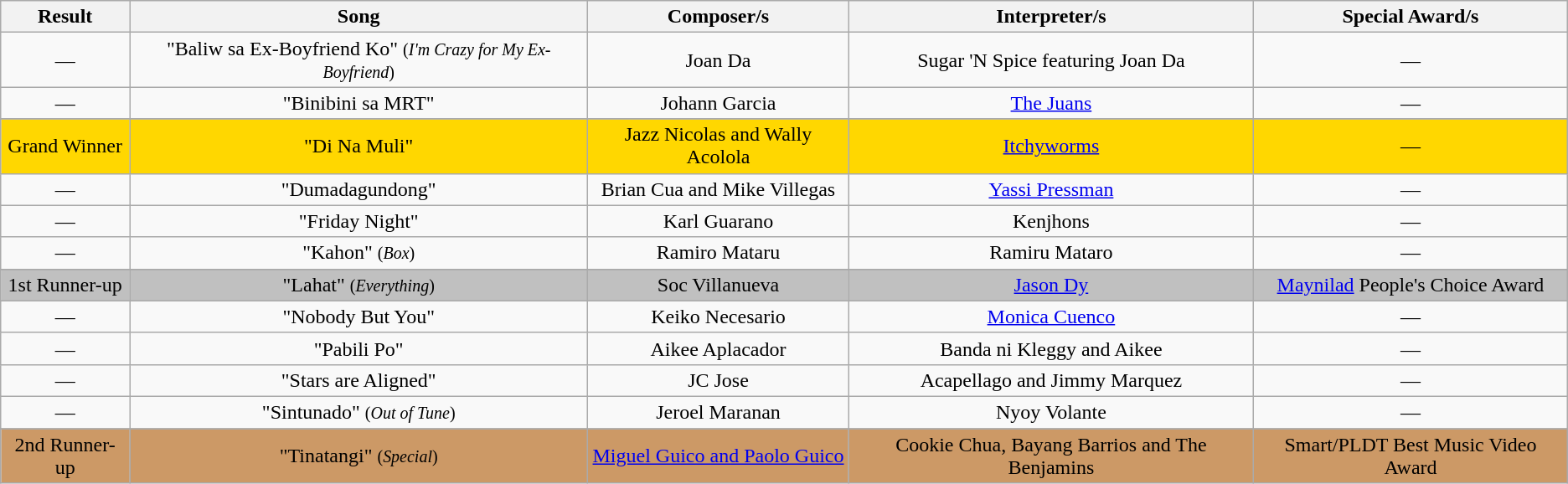<table class="wikitable">
<tr>
<th>Result</th>
<th>Song</th>
<th>Composer/s</th>
<th>Interpreter/s</th>
<th>Special Award/s</th>
</tr>
<tr>
<td style="text-align: center;">—</td>
<td style="text-align: center;">"Baliw sa Ex-Boyfriend Ko" <small>(<em>I'm Crazy for My Ex-Boyfriend</em>)</small></td>
<td style="text-align: center;">Joan Da</td>
<td style="text-align: center;">Sugar 'N Spice featuring Joan Da</td>
<td style="text-align: center;">—</td>
</tr>
<tr>
<td style="text-align: center;">—</td>
<td style="text-align: center;">"Binibini sa MRT"</td>
<td style="text-align: center;">Johann Garcia</td>
<td style="text-align: center;"><a href='#'>The Juans</a></td>
<td style="text-align: center;">—</td>
</tr>
<tr>
</tr>
<tr bgcolor="gold">
<td style="text-align: center;">Grand Winner</td>
<td style="text-align: center;">"Di Na Muli"</td>
<td style="text-align: center;">Jazz Nicolas and Wally Acolola</td>
<td style="text-align: center;"><a href='#'>Itchyworms</a></td>
<td style="text-align: center;">—</td>
</tr>
<tr>
<td style="text-align: center;">—</td>
<td style="text-align: center;">"Dumadagundong"</td>
<td style="text-align: center;">Brian Cua and Mike Villegas</td>
<td style="text-align: center;"><a href='#'>Yassi Pressman</a></td>
<td style="text-align: center;">—</td>
</tr>
<tr>
<td style="text-align: center;">—</td>
<td style="text-align: center;">"Friday Night"</td>
<td style="text-align: center;">Karl Guarano</td>
<td style="text-align: center;">Kenjhons</td>
<td style="text-align: center;">—</td>
</tr>
<tr>
<td style="text-align: center;">—</td>
<td style="text-align: center;">"Kahon" <small>(<em>Box</em>)</small></td>
<td style="text-align: center;">Ramiro Mataru</td>
<td style="text-align: center;">Ramiru Mataro</td>
<td style="text-align: center;">—</td>
</tr>
<tr>
</tr>
<tr bgcolor="silver">
<td style="text-align: center;">1st Runner-up</td>
<td style="text-align: center;">"Lahat" <small>(<em>Everything</em>)</small></td>
<td style="text-align: center;">Soc Villanueva</td>
<td style="text-align: center;"><a href='#'>Jason Dy</a></td>
<td style="text-align: center;"><a href='#'>Maynilad</a> People's Choice Award</td>
</tr>
<tr>
<td style="text-align: center;">—</td>
<td style="text-align: center;">"Nobody But You"</td>
<td style="text-align: center;">Keiko Necesario</td>
<td style="text-align: center;"><a href='#'>Monica Cuenco</a></td>
<td style="text-align: center;">—</td>
</tr>
<tr>
<td style="text-align: center;">—</td>
<td style="text-align: center;">"Pabili Po"</td>
<td style="text-align: center;">Aikee Aplacador</td>
<td style="text-align: center;">Banda ni Kleggy and Aikee</td>
<td style="text-align: center;">—</td>
</tr>
<tr>
<td style="text-align: center;">—</td>
<td style="text-align: center;">"Stars are Aligned"</td>
<td style="text-align: center;">JC Jose</td>
<td style="text-align: center;">Acapellago and Jimmy Marquez</td>
<td style="text-align: center;">—</td>
</tr>
<tr>
<td style="text-align: center;">—</td>
<td style="text-align: center;">"Sintunado" <small>(<em>Out of Tune</em>)</small></td>
<td style="text-align: center;">Jeroel Maranan</td>
<td style="text-align: center;">Nyoy Volante</td>
<td style="text-align: center;">—</td>
</tr>
<tr>
</tr>
<tr bgcolor="#CC9966">
<td style="text-align: center;">2nd Runner-up</td>
<td style="text-align: center;">"Tinatangi" <small>(<em>Special</em>)</small></td>
<td style="text-align: center;"><a href='#'>Miguel Guico and Paolo Guico</a></td>
<td style="text-align: center;">Cookie Chua, Bayang Barrios and The Benjamins</td>
<td style="text-align: center;">Smart/PLDT Best Music Video Award</td>
</tr>
</table>
